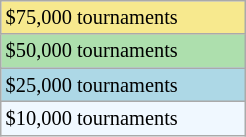<table class="wikitable" style="font-size:85%;" width=13%>
<tr bgcolor="#F7E98E">
<td>$75,000 tournaments</td>
</tr>
<tr bgcolor="#ADDFAD">
<td>$50,000 tournaments</td>
</tr>
<tr bgcolor="lightblue">
<td>$25,000 tournaments</td>
</tr>
<tr bgcolor="#f0f8ff">
<td>$10,000 tournaments</td>
</tr>
</table>
